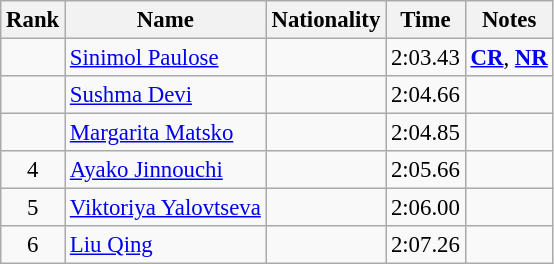<table class="wikitable sortable" style="text-align:center;font-size:95%">
<tr>
<th>Rank</th>
<th>Name</th>
<th>Nationality</th>
<th>Time</th>
<th>Notes</th>
</tr>
<tr>
<td></td>
<td align=left><a href='#'>Sinimol Paulose</a></td>
<td align=left></td>
<td>2:03.43</td>
<td><strong><a href='#'>CR</a></strong>, <strong><a href='#'>NR</a></strong></td>
</tr>
<tr>
<td></td>
<td align=left><a href='#'>Sushma Devi</a></td>
<td align=left></td>
<td>2:04.66</td>
<td></td>
</tr>
<tr>
<td></td>
<td align=left><a href='#'>Margarita Matsko</a></td>
<td align=left></td>
<td>2:04.85</td>
<td></td>
</tr>
<tr>
<td>4</td>
<td align=left><a href='#'>Ayako Jinnouchi</a></td>
<td align=left></td>
<td>2:05.66</td>
<td></td>
</tr>
<tr>
<td>5</td>
<td align=left><a href='#'>Viktoriya Yalovtseva</a></td>
<td align=left></td>
<td>2:06.00</td>
<td></td>
</tr>
<tr>
<td>6</td>
<td align=left><a href='#'>Liu Qing</a></td>
<td align=left></td>
<td>2:07.26</td>
<td></td>
</tr>
</table>
